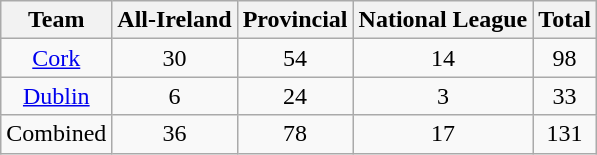<table class="wikitable" style="text-align:center;">
<tr>
<th>Team</th>
<th>All-Ireland</th>
<th>Provincial</th>
<th>National League</th>
<th>Total</th>
</tr>
<tr |>
<td><a href='#'>Cork</a></td>
<td>30</td>
<td>54</td>
<td>14</td>
<td>98</td>
</tr>
<tr>
<td><a href='#'>Dublin</a></td>
<td>6</td>
<td>24</td>
<td>3</td>
<td>33</td>
</tr>
<tr>
<td>Combined</td>
<td>36</td>
<td>78</td>
<td>17</td>
<td>131</td>
</tr>
</table>
